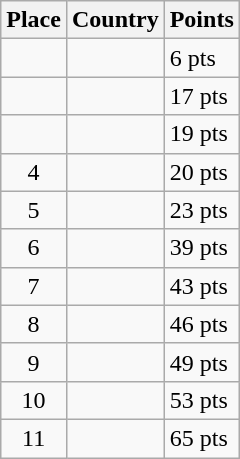<table class=wikitable>
<tr>
<th>Place</th>
<th>Country</th>
<th>Points</th>
</tr>
<tr>
<td align=center></td>
<td></td>
<td>6 pts</td>
</tr>
<tr>
<td align=center></td>
<td></td>
<td>17 pts</td>
</tr>
<tr>
<td align=center></td>
<td></td>
<td>19 pts</td>
</tr>
<tr>
<td align=center>4</td>
<td></td>
<td>20 pts</td>
</tr>
<tr>
<td align=center>5</td>
<td></td>
<td>23 pts</td>
</tr>
<tr>
<td align=center>6</td>
<td></td>
<td>39 pts</td>
</tr>
<tr>
<td align=center>7</td>
<td></td>
<td>43 pts</td>
</tr>
<tr>
<td align=center>8</td>
<td></td>
<td>46 pts</td>
</tr>
<tr>
<td align=center>9</td>
<td></td>
<td>49 pts</td>
</tr>
<tr>
<td align=center>10</td>
<td></td>
<td>53 pts</td>
</tr>
<tr>
<td align=center>11</td>
<td></td>
<td>65 pts</td>
</tr>
</table>
